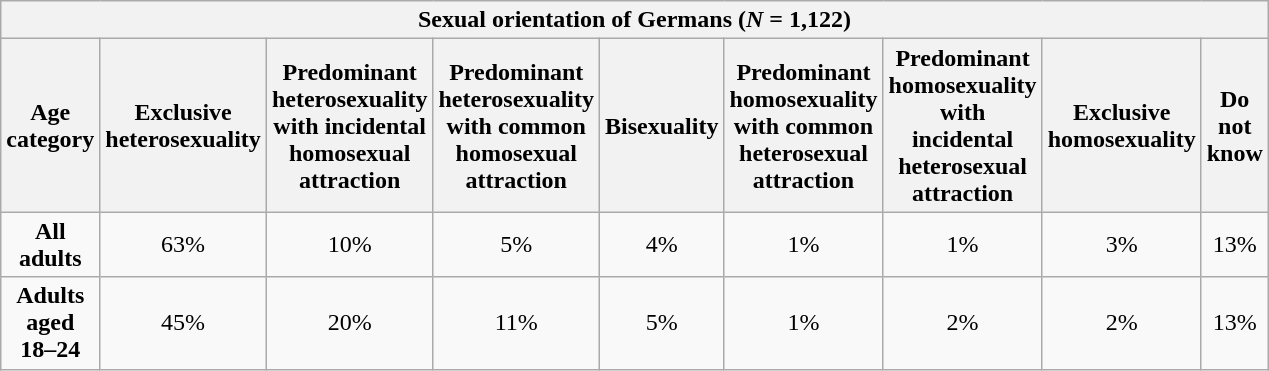<table class="wikitable sortable" border="1" style="text-align:center; width:20%">
<tr>
<th colspan=9>Sexual orientation of Germans (<em>N</em> = 1,122)</th>
</tr>
<tr>
<th>Age category</th>
<th>Exclusive heterosexuality</th>
<th>Predominant heterosexuality with incidental homosexual attraction</th>
<th>Predominant heterosexuality with common homosexual attraction</th>
<th>Bisexuality</th>
<th>Predominant homosexuality with common heterosexual attraction</th>
<th>Predominant homosexuality with incidental heterosexual attraction</th>
<th>Exclusive homosexuality</th>
<th>Do not know</th>
</tr>
<tr>
<td><strong>All adults</strong></td>
<td>63%</td>
<td>10%</td>
<td>5%</td>
<td>4%</td>
<td>1%</td>
<td>1%</td>
<td>3%</td>
<td>13%</td>
</tr>
<tr>
<td><strong>Adults aged 18–24</strong></td>
<td>45%</td>
<td>20%</td>
<td>11%</td>
<td>5%</td>
<td>1%</td>
<td>2%</td>
<td>2%</td>
<td>13%</td>
</tr>
</table>
